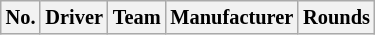<table class="wikitable" style="font-size: 85%">
<tr>
<th>No.</th>
<th>Driver</th>
<th>Team</th>
<th>Manufacturer</th>
<th>Rounds</th>
</tr>
</table>
